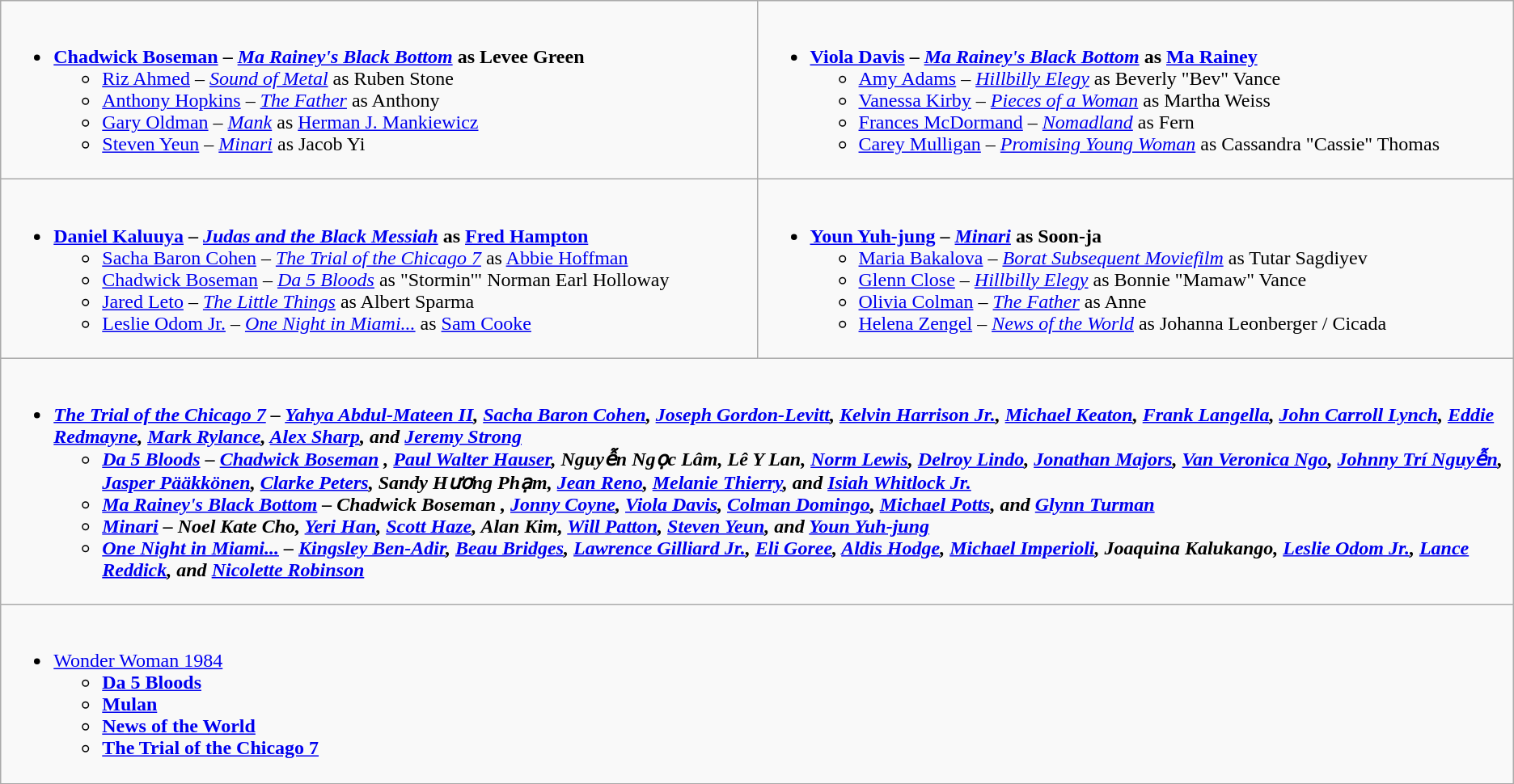<table class=wikitable style=font-size:100%>
<tr>
<td style="vertical-align:top;" width="50%"><br><ul><li><strong><a href='#'>Chadwick Boseman</a>  – <em><a href='#'>Ma Rainey's Black Bottom</a></em> as Levee Green</strong><ul><li><a href='#'>Riz Ahmed</a> – <em><a href='#'>Sound of Metal</a></em> as Ruben Stone</li><li><a href='#'>Anthony Hopkins</a> – <em><a href='#'>The Father</a></em> as Anthony</li><li><a href='#'>Gary Oldman</a> – <em><a href='#'>Mank</a></em> as <a href='#'>Herman J. Mankiewicz</a></li><li><a href='#'>Steven Yeun</a> – <em><a href='#'>Minari</a></em> as Jacob Yi</li></ul></li></ul></td>
<td style="vertical-align:top;" width="50%"><br><ul><li><strong><a href='#'>Viola Davis</a> – <em><a href='#'>Ma Rainey's Black Bottom</a></em> as <a href='#'>Ma Rainey</a></strong><ul><li><a href='#'>Amy Adams</a> – <em><a href='#'>Hillbilly Elegy</a></em> as Beverly "Bev" Vance</li><li><a href='#'>Vanessa Kirby</a> – <em><a href='#'>Pieces of a Woman</a></em> as Martha Weiss</li><li><a href='#'>Frances McDormand</a> – <em><a href='#'>Nomadland</a></em> as Fern</li><li><a href='#'>Carey Mulligan</a> – <em><a href='#'>Promising Young Woman</a></em> as Cassandra "Cassie" Thomas</li></ul></li></ul></td>
</tr>
<tr>
<td style="vertical-align:top;" width="50%"><br><ul><li><strong><a href='#'>Daniel Kaluuya</a> – <em><a href='#'>Judas and the Black Messiah</a></em> as <a href='#'>Fred Hampton</a></strong><ul><li><a href='#'>Sacha Baron Cohen</a> – <em><a href='#'>The Trial of the Chicago 7</a></em> as <a href='#'>Abbie Hoffman</a></li><li><a href='#'>Chadwick Boseman</a>  – <em><a href='#'>Da 5 Bloods</a></em> as "Stormin'" Norman Earl Holloway</li><li><a href='#'>Jared Leto</a> – <em><a href='#'>The Little Things</a></em> as Albert Sparma</li><li><a href='#'>Leslie Odom Jr.</a> – <em><a href='#'>One Night in Miami...</a></em> as <a href='#'>Sam Cooke</a></li></ul></li></ul></td>
<td style="vertical-align:top;" width="50%"><br><ul><li><strong><a href='#'>Youn Yuh-jung</a> – <em><a href='#'>Minari</a></em> as Soon-ja</strong><ul><li><a href='#'>Maria Bakalova</a> – <em><a href='#'>Borat Subsequent Moviefilm</a></em> as Tutar Sagdiyev</li><li><a href='#'>Glenn Close</a> – <em><a href='#'>Hillbilly Elegy</a></em> as Bonnie "Mamaw" Vance</li><li><a href='#'>Olivia Colman</a> – <em><a href='#'>The Father</a></em> as Anne</li><li><a href='#'>Helena Zengel</a> – <em><a href='#'>News of the World</a></em> as Johanna Leonberger / Cicada</li></ul></li></ul></td>
</tr>
<tr>
<td style="vertical-align:top;" width="50%" colspan="2"><br><ul><li><strong><em><a href='#'>The Trial of the Chicago 7</a><em> – <a href='#'>Yahya Abdul-Mateen II</a>, <a href='#'>Sacha Baron Cohen</a>, <a href='#'>Joseph Gordon-Levitt</a>, <a href='#'>Kelvin Harrison Jr.</a>, <a href='#'>Michael Keaton</a>, <a href='#'>Frank Langella</a>, <a href='#'>John Carroll Lynch</a>, <a href='#'>Eddie Redmayne</a>, <a href='#'>Mark Rylance</a>, <a href='#'>Alex Sharp</a>, and <a href='#'>Jeremy Strong</a><strong><ul><li></em><a href='#'>Da 5 Bloods</a><em> – <a href='#'>Chadwick Boseman</a> , <a href='#'>Paul Walter Hauser</a>, Nguyễn Ngọc Lâm, Lê Y Lan, <a href='#'>Norm Lewis</a>, <a href='#'>Delroy Lindo</a>, <a href='#'>Jonathan Majors</a>, <a href='#'>Van Veronica Ngo</a>, <a href='#'>Johnny Trí Nguyễn</a>, <a href='#'>Jasper Pääkkönen</a>, <a href='#'>Clarke Peters</a>, Sandy Hương Phạm, <a href='#'>Jean Reno</a>, <a href='#'>Melanie Thierry</a>, and <a href='#'>Isiah Whitlock Jr.</a></li><li></em><a href='#'>Ma Rainey's Black Bottom</a><em> – Chadwick Boseman , <a href='#'>Jonny Coyne</a>, <a href='#'>Viola Davis</a>, <a href='#'>Colman Domingo</a>, <a href='#'>Michael Potts</a>, and <a href='#'>Glynn Turman</a></li><li></em><a href='#'>Minari</a><em> – Noel Kate Cho, <a href='#'>Yeri Han</a>, <a href='#'>Scott Haze</a>, Alan Kim, <a href='#'>Will Patton</a>, <a href='#'>Steven Yeun</a>, and <a href='#'>Youn Yuh-jung</a></li><li></em><a href='#'>One Night in Miami...</a><em> – <a href='#'>Kingsley Ben-Adir</a>, <a href='#'>Beau Bridges</a>, <a href='#'>Lawrence Gilliard Jr.</a>, <a href='#'>Eli Goree</a>, <a href='#'>Aldis Hodge</a>, <a href='#'>Michael Imperioli</a>, Joaquina Kalukango, <a href='#'>Leslie Odom Jr.</a>, <a href='#'>Lance Reddick</a>, and <a href='#'>Nicolette Robinson</a></li></ul></li></ul></td>
</tr>
<tr>
<td style="vertical-align:top;" width="50%" colspan="2"><br><ul><li></em></strong><a href='#'>Wonder Woman 1984</a><strong><em><ul><li></em><a href='#'>Da 5 Bloods</a><em></li><li></em><a href='#'>Mulan</a><em></li><li></em><a href='#'>News of the World</a><em></li><li></em><a href='#'>The Trial of the Chicago 7</a><em></li></ul></li></ul></td>
</tr>
</table>
